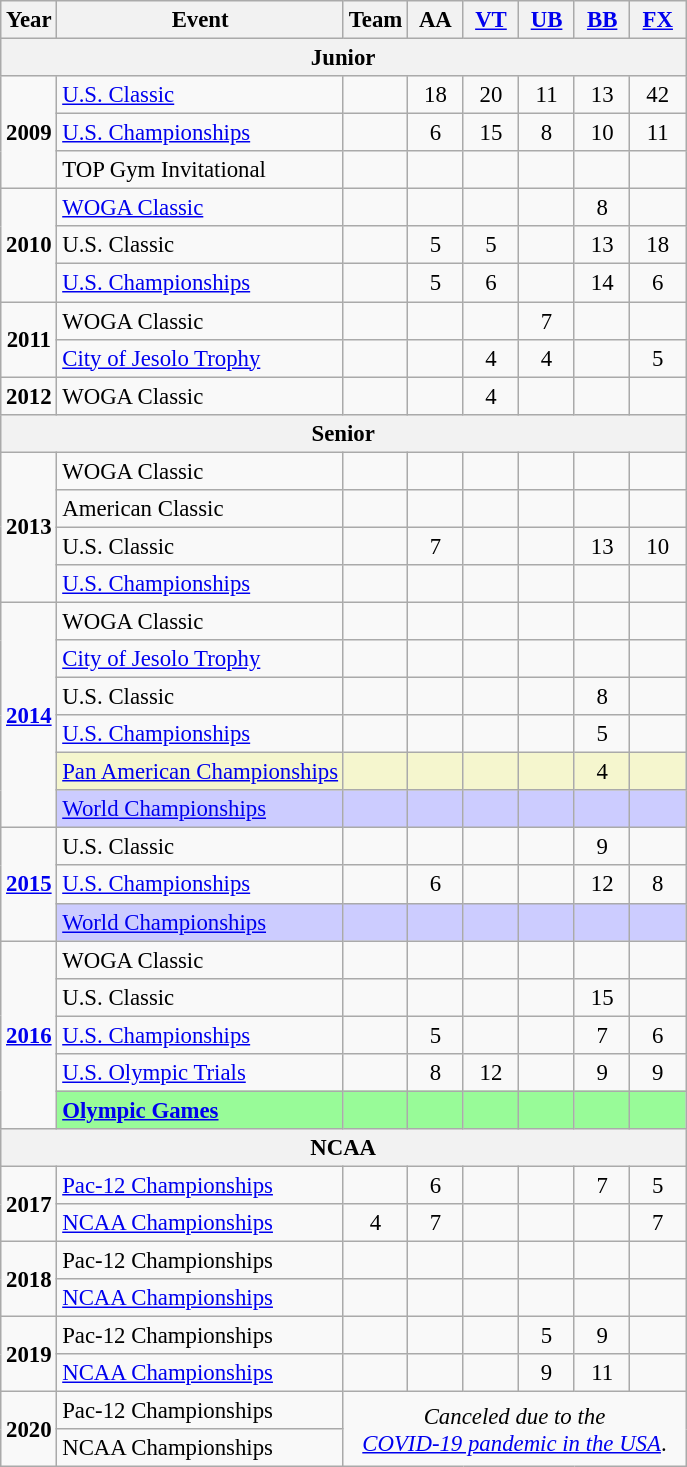<table class="wikitable" style="text-align:center; font-size:95%;">
<tr>
<th align=center>Year</th>
<th align=center>Event</th>
<th style="width:30px;">Team</th>
<th style="width:30px;">AA</th>
<th style="width:30px;"><a href='#'>VT</a></th>
<th style="width:30px;"><a href='#'>UB</a></th>
<th style="width:30px;"><a href='#'>BB</a></th>
<th style="width:30px;"><a href='#'>FX</a></th>
</tr>
<tr>
<th colspan="8">Junior</th>
</tr>
<tr>
<td rowspan="3"><strong>2009</strong></td>
<td align=left><a href='#'>U.S. Classic</a></td>
<td></td>
<td>18</td>
<td>20</td>
<td>11</td>
<td>13</td>
<td>42</td>
</tr>
<tr>
<td align=left><a href='#'>U.S. Championships</a></td>
<td></td>
<td>6</td>
<td>15</td>
<td>8</td>
<td>10</td>
<td>11</td>
</tr>
<tr>
<td align=left>TOP Gym Invitational</td>
<td></td>
<td></td>
<td></td>
<td></td>
<td></td>
<td></td>
</tr>
<tr>
<td rowspan="3"><strong>2010</strong></td>
<td align=left><a href='#'>WOGA Classic</a></td>
<td></td>
<td></td>
<td></td>
<td></td>
<td>8</td>
<td></td>
</tr>
<tr>
<td align=left>U.S. Classic</td>
<td></td>
<td>5</td>
<td>5</td>
<td></td>
<td>13</td>
<td>18</td>
</tr>
<tr>
<td align=left><a href='#'>U.S. Championships</a></td>
<td></td>
<td>5</td>
<td>6</td>
<td></td>
<td>14</td>
<td>6</td>
</tr>
<tr>
<td rowspan="2"><strong>2011</strong></td>
<td align=left>WOGA Classic</td>
<td></td>
<td></td>
<td></td>
<td>7</td>
<td></td>
<td></td>
</tr>
<tr>
<td align=left><a href='#'>City of Jesolo Trophy</a></td>
<td></td>
<td></td>
<td>4</td>
<td>4</td>
<td></td>
<td>5</td>
</tr>
<tr>
<td><strong>2012</strong></td>
<td align=left>WOGA Classic</td>
<td></td>
<td></td>
<td>4</td>
<td></td>
<td></td>
<td></td>
</tr>
<tr>
<th colspan="8">Senior</th>
</tr>
<tr>
<td rowspan="4"><strong>2013</strong></td>
<td align=left>WOGA Classic</td>
<td></td>
<td></td>
<td></td>
<td></td>
<td></td>
<td></td>
</tr>
<tr>
<td align=left>American Classic</td>
<td></td>
<td></td>
<td></td>
<td></td>
<td></td>
<td></td>
</tr>
<tr>
<td align=left>U.S. Classic</td>
<td></td>
<td>7</td>
<td></td>
<td></td>
<td>13</td>
<td>10</td>
</tr>
<tr>
<td align=left><a href='#'>U.S. Championships</a></td>
<td></td>
<td></td>
<td></td>
<td></td>
<td></td>
<td></td>
</tr>
<tr>
<td rowspan="6"><strong><a href='#'>2014</a></strong></td>
<td align=left>WOGA Classic</td>
<td></td>
<td></td>
<td></td>
<td></td>
<td></td>
<td></td>
</tr>
<tr>
<td align=left><a href='#'>City of Jesolo Trophy</a></td>
<td></td>
<td></td>
<td></td>
<td></td>
<td></td>
<td></td>
</tr>
<tr>
<td align=left>U.S. Classic</td>
<td></td>
<td></td>
<td></td>
<td></td>
<td>8</td>
<td></td>
</tr>
<tr>
<td align=left><a href='#'>U.S. Championships</a></td>
<td></td>
<td></td>
<td></td>
<td></td>
<td>5</td>
<td></td>
</tr>
<tr bgcolor=#F5F6CE>
<td align=left><a href='#'>Pan American Championships</a></td>
<td></td>
<td></td>
<td></td>
<td></td>
<td>4</td>
<td></td>
</tr>
<tr style="background:#ccf;">
<td align=left><a href='#'>World Championships</a></td>
<td></td>
<td></td>
<td></td>
<td></td>
<td></td>
<td></td>
</tr>
<tr>
<td rowspan="3"><strong><a href='#'>2015</a></strong></td>
<td align=left>U.S. Classic</td>
<td></td>
<td></td>
<td></td>
<td></td>
<td>9</td>
<td></td>
</tr>
<tr>
<td align=left><a href='#'>U.S. Championships</a></td>
<td></td>
<td>6</td>
<td></td>
<td></td>
<td>12</td>
<td>8</td>
</tr>
<tr style="background:#ccf;">
<td align=left><a href='#'>World Championships</a></td>
<td></td>
<td></td>
<td></td>
<td></td>
<td></td>
<td></td>
</tr>
<tr>
<td rowspan="5"><strong><a href='#'>2016</a></strong></td>
<td align=left>WOGA Classic</td>
<td></td>
<td></td>
<td></td>
<td></td>
<td></td>
<td></td>
</tr>
<tr>
<td align=left>U.S. Classic</td>
<td></td>
<td></td>
<td></td>
<td></td>
<td>15</td>
<td></td>
</tr>
<tr>
<td align=left><a href='#'>U.S. Championships</a></td>
<td></td>
<td>5</td>
<td></td>
<td></td>
<td>7</td>
<td>6</td>
</tr>
<tr>
<td align=left><a href='#'>U.S. Olympic Trials</a></td>
<td></td>
<td>8</td>
<td>12</td>
<td></td>
<td>9</td>
<td>9</td>
</tr>
<tr bgcolor=98FB98>
<td align=left><strong><a href='#'>Olympic Games</a></strong></td>
<td></td>
<td></td>
<td></td>
<td></td>
<td></td>
<td></td>
</tr>
<tr>
<th colspan="8">NCAA</th>
</tr>
<tr>
<td rowspan="2"><strong>2017</strong></td>
<td align=left><a href='#'>Pac-12 Championships</a></td>
<td></td>
<td>6</td>
<td></td>
<td></td>
<td>7</td>
<td>5</td>
</tr>
<tr>
<td align=left><a href='#'>NCAA Championships</a></td>
<td>4</td>
<td>7</td>
<td></td>
<td></td>
<td></td>
<td>7</td>
</tr>
<tr>
<td rowspan="2"><strong>2018</strong></td>
<td align=left>Pac-12 Championships</td>
<td></td>
<td></td>
<td></td>
<td></td>
<td></td>
<td></td>
</tr>
<tr>
<td align=left><a href='#'>NCAA Championships</a></td>
<td></td>
<td></td>
<td></td>
<td></td>
<td></td>
<td></td>
</tr>
<tr>
<td rowspan="2"><strong>2019</strong></td>
<td align=left>Pac-12 Championships</td>
<td></td>
<td></td>
<td></td>
<td>5</td>
<td>9</td>
<td></td>
</tr>
<tr>
<td align=left><a href='#'>NCAA Championships</a></td>
<td></td>
<td></td>
<td></td>
<td>9</td>
<td>11</td>
<td></td>
</tr>
<tr>
<td rowspan="2"><strong>2020</strong></td>
<td align=left>Pac-12 Championships</td>
<td rowspan="2" colspan="6"><em>Canceled due to the<br><a href='#'>COVID-19 pandemic in the USA</a></em>.</td>
</tr>
<tr>
<td align=left>NCAA Championships</td>
</tr>
</table>
